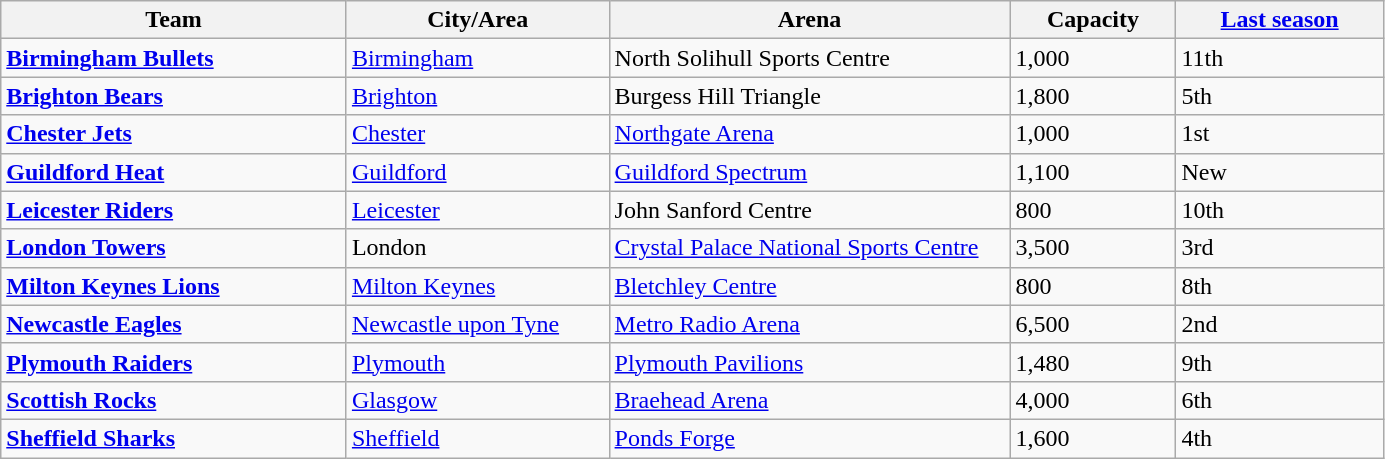<table class="wikitable sortable" style="width: 73%">
<tr>
<th width=25%>Team</th>
<th width=19%>City/Area</th>
<th width=29%>Arena</th>
<th width=12%>Capacity</th>
<th width=15%><a href='#'>Last season</a></th>
</tr>
<tr>
<td><strong><a href='#'>Birmingham Bullets</a></strong></td>
<td><a href='#'>Birmingham</a></td>
<td>North Solihull Sports Centre</td>
<td>1,000</td>
<td>11th</td>
</tr>
<tr>
<td><strong><a href='#'>Brighton Bears</a></strong></td>
<td><a href='#'>Brighton</a></td>
<td>Burgess Hill Triangle</td>
<td>1,800</td>
<td>5th</td>
</tr>
<tr>
<td><strong><a href='#'>Chester Jets</a></strong></td>
<td><a href='#'>Chester</a></td>
<td><a href='#'>Northgate Arena</a></td>
<td>1,000</td>
<td>1st</td>
</tr>
<tr>
<td><strong><a href='#'>Guildford Heat</a></strong></td>
<td><a href='#'>Guildford</a></td>
<td><a href='#'>Guildford Spectrum</a></td>
<td>1,100</td>
<td>New</td>
</tr>
<tr>
<td><strong><a href='#'>Leicester Riders</a></strong></td>
<td><a href='#'>Leicester</a></td>
<td>John Sanford Centre</td>
<td>800</td>
<td>10th</td>
</tr>
<tr>
<td><strong><a href='#'>London Towers</a></strong></td>
<td>London</td>
<td><a href='#'>Crystal Palace National Sports Centre</a></td>
<td>3,500</td>
<td>3rd</td>
</tr>
<tr>
<td><strong><a href='#'>Milton Keynes Lions</a></strong></td>
<td><a href='#'>Milton Keynes</a></td>
<td><a href='#'>Bletchley Centre</a></td>
<td>800</td>
<td>8th</td>
</tr>
<tr>
<td><strong><a href='#'>Newcastle Eagles</a></strong></td>
<td><a href='#'>Newcastle upon Tyne</a></td>
<td><a href='#'>Metro Radio Arena</a></td>
<td>6,500</td>
<td>2nd</td>
</tr>
<tr>
<td><strong><a href='#'>Plymouth Raiders</a></strong></td>
<td><a href='#'>Plymouth</a></td>
<td><a href='#'>Plymouth Pavilions</a></td>
<td>1,480</td>
<td>9th</td>
</tr>
<tr>
<td><strong><a href='#'>Scottish Rocks</a></strong></td>
<td><a href='#'>Glasgow</a></td>
<td><a href='#'>Braehead Arena</a></td>
<td>4,000</td>
<td>6th</td>
</tr>
<tr>
<td><strong><a href='#'>Sheffield Sharks</a></strong></td>
<td><a href='#'>Sheffield</a></td>
<td><a href='#'>Ponds Forge</a></td>
<td>1,600</td>
<td>4th</td>
</tr>
</table>
